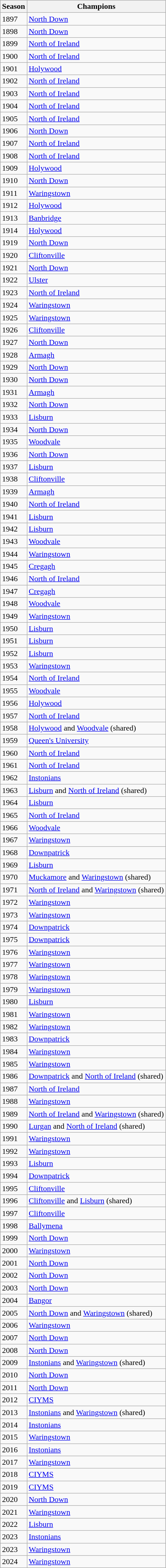<table class="wikitable">
<tr>
<th>Season</th>
<th>Champions</th>
</tr>
<tr>
<td>1897</td>
<td><a href='#'>North Down</a></td>
</tr>
<tr>
<td>1898</td>
<td><a href='#'>North Down</a></td>
</tr>
<tr>
<td>1899</td>
<td><a href='#'>North of Ireland</a></td>
</tr>
<tr>
<td>1900</td>
<td><a href='#'>North of Ireland</a></td>
</tr>
<tr>
<td>1901</td>
<td><a href='#'>Holywood</a></td>
</tr>
<tr>
<td>1902</td>
<td><a href='#'>North of Ireland</a></td>
</tr>
<tr>
<td>1903</td>
<td><a href='#'>North of Ireland</a></td>
</tr>
<tr>
<td>1904</td>
<td><a href='#'>North of Ireland</a></td>
</tr>
<tr>
<td>1905</td>
<td><a href='#'>North of Ireland</a></td>
</tr>
<tr>
<td>1906</td>
<td><a href='#'>North Down</a></td>
</tr>
<tr>
<td>1907</td>
<td><a href='#'>North of Ireland</a></td>
</tr>
<tr>
<td>1908</td>
<td><a href='#'>North of Ireland</a></td>
</tr>
<tr>
<td>1909</td>
<td><a href='#'>Holywood</a></td>
</tr>
<tr>
<td>1910</td>
<td><a href='#'>North Down</a></td>
</tr>
<tr>
<td>1911</td>
<td><a href='#'>Waringstown</a></td>
</tr>
<tr>
<td>1912</td>
<td><a href='#'>Holywood</a></td>
</tr>
<tr>
<td>1913</td>
<td><a href='#'>Banbridge</a></td>
</tr>
<tr>
<td>1914</td>
<td><a href='#'>Holywood</a></td>
</tr>
<tr>
<td>1919</td>
<td><a href='#'>North Down</a></td>
</tr>
<tr>
<td>1920</td>
<td><a href='#'>Cliftonville</a></td>
</tr>
<tr>
<td>1921</td>
<td><a href='#'>North Down</a></td>
</tr>
<tr>
<td>1922</td>
<td><a href='#'>Ulster</a></td>
</tr>
<tr>
<td>1923</td>
<td><a href='#'>North of Ireland</a></td>
</tr>
<tr>
<td>1924</td>
<td><a href='#'>Waringstown</a></td>
</tr>
<tr>
<td>1925</td>
<td><a href='#'>Waringstown</a></td>
</tr>
<tr>
<td>1926</td>
<td><a href='#'>Cliftonville</a></td>
</tr>
<tr>
<td>1927</td>
<td><a href='#'>North Down</a></td>
</tr>
<tr>
<td>1928</td>
<td><a href='#'>Armagh</a></td>
</tr>
<tr>
<td>1929</td>
<td><a href='#'>North Down</a></td>
</tr>
<tr>
<td>1930</td>
<td><a href='#'>North Down</a></td>
</tr>
<tr>
<td>1931</td>
<td><a href='#'>Armagh</a></td>
</tr>
<tr>
<td>1932</td>
<td><a href='#'>North Down</a></td>
</tr>
<tr>
<td>1933</td>
<td><a href='#'>Lisburn</a></td>
</tr>
<tr>
<td>1934</td>
<td><a href='#'>North Down</a></td>
</tr>
<tr>
<td>1935</td>
<td><a href='#'>Woodvale</a></td>
</tr>
<tr>
<td>1936</td>
<td><a href='#'>North Down</a></td>
</tr>
<tr>
<td>1937</td>
<td><a href='#'>Lisburn</a></td>
</tr>
<tr>
<td>1938</td>
<td><a href='#'>Cliftonville</a></td>
</tr>
<tr>
<td>1939</td>
<td><a href='#'>Armagh</a></td>
</tr>
<tr>
<td>1940</td>
<td><a href='#'>North of Ireland</a></td>
</tr>
<tr>
<td>1941</td>
<td><a href='#'>Lisburn</a></td>
</tr>
<tr>
<td>1942</td>
<td><a href='#'>Lisburn</a></td>
</tr>
<tr>
<td>1943</td>
<td><a href='#'>Woodvale</a></td>
</tr>
<tr>
<td>1944</td>
<td><a href='#'>Waringstown</a></td>
</tr>
<tr>
<td>1945</td>
<td><a href='#'>Cregagh</a></td>
</tr>
<tr>
<td>1946</td>
<td><a href='#'>North of Ireland</a></td>
</tr>
<tr>
<td>1947</td>
<td><a href='#'>Cregagh</a></td>
</tr>
<tr>
<td>1948</td>
<td><a href='#'>Woodvale</a></td>
</tr>
<tr>
<td>1949</td>
<td><a href='#'>Waringstown</a></td>
</tr>
<tr>
<td>1950</td>
<td><a href='#'>Lisburn</a></td>
</tr>
<tr>
<td>1951</td>
<td><a href='#'>Lisburn</a></td>
</tr>
<tr>
<td>1952</td>
<td><a href='#'>Lisburn</a></td>
</tr>
<tr>
<td>1953</td>
<td><a href='#'>Waringstown</a></td>
</tr>
<tr>
<td>1954</td>
<td><a href='#'>North of Ireland</a></td>
</tr>
<tr>
<td>1955</td>
<td><a href='#'>Woodvale</a></td>
</tr>
<tr>
<td>1956</td>
<td><a href='#'>Holywood</a></td>
</tr>
<tr>
<td>1957</td>
<td><a href='#'>North of Ireland</a></td>
</tr>
<tr>
<td>1958</td>
<td><a href='#'>Holywood</a> and <a href='#'>Woodvale</a> (shared)</td>
</tr>
<tr>
<td>1959</td>
<td><a href='#'>Queen's University</a></td>
</tr>
<tr>
<td>1960</td>
<td><a href='#'>North of Ireland</a></td>
</tr>
<tr>
<td>1961</td>
<td><a href='#'>North of Ireland</a></td>
</tr>
<tr>
<td>1962</td>
<td><a href='#'>Instonians</a></td>
</tr>
<tr>
<td>1963</td>
<td><a href='#'>Lisburn</a> and <a href='#'>North of Ireland</a> (shared)</td>
</tr>
<tr>
<td>1964</td>
<td><a href='#'>Lisburn</a></td>
</tr>
<tr>
<td>1965</td>
<td><a href='#'>North of Ireland</a></td>
</tr>
<tr>
<td>1966</td>
<td><a href='#'>Woodvale</a></td>
</tr>
<tr>
<td>1967</td>
<td><a href='#'>Waringstown</a></td>
</tr>
<tr>
<td>1968</td>
<td><a href='#'>Downpatrick</a></td>
</tr>
<tr>
<td>1969</td>
<td><a href='#'>Lisburn</a></td>
</tr>
<tr>
<td>1970</td>
<td><a href='#'>Muckamore</a> and <a href='#'>Waringstown</a> (shared)</td>
</tr>
<tr>
<td>1971</td>
<td><a href='#'>North of Ireland</a> and <a href='#'>Waringstown</a> (shared)</td>
</tr>
<tr>
<td>1972</td>
<td><a href='#'>Waringstown</a></td>
</tr>
<tr>
<td>1973</td>
<td><a href='#'>Waringstown</a></td>
</tr>
<tr>
<td>1974</td>
<td><a href='#'>Downpatrick</a></td>
</tr>
<tr>
<td>1975</td>
<td><a href='#'>Downpatrick</a></td>
</tr>
<tr>
<td>1976</td>
<td><a href='#'>Waringstown</a></td>
</tr>
<tr>
<td>1977</td>
<td><a href='#'>Waringstown</a></td>
</tr>
<tr>
<td>1978</td>
<td><a href='#'>Waringstown</a></td>
</tr>
<tr>
<td>1979</td>
<td><a href='#'>Waringstown</a></td>
</tr>
<tr>
<td>1980</td>
<td><a href='#'>Lisburn</a></td>
</tr>
<tr>
<td>1981</td>
<td><a href='#'>Waringstown</a></td>
</tr>
<tr>
<td>1982</td>
<td><a href='#'>Waringstown</a></td>
</tr>
<tr>
<td>1983</td>
<td><a href='#'>Downpatrick</a></td>
</tr>
<tr>
<td>1984</td>
<td><a href='#'>Waringstown</a></td>
</tr>
<tr>
<td>1985</td>
<td><a href='#'>Waringstown</a></td>
</tr>
<tr>
<td>1986</td>
<td><a href='#'>Downpatrick</a> and <a href='#'>North of Ireland</a> (shared)</td>
</tr>
<tr>
<td>1987</td>
<td><a href='#'>North of Ireland</a></td>
</tr>
<tr>
<td>1988</td>
<td><a href='#'>Waringstown</a></td>
</tr>
<tr>
<td>1989</td>
<td><a href='#'>North of Ireland</a> and <a href='#'>Waringstown</a> (shared)</td>
</tr>
<tr>
<td>1990</td>
<td><a href='#'>Lurgan</a> and <a href='#'>North of Ireland</a> (shared)</td>
</tr>
<tr>
<td>1991</td>
<td><a href='#'>Waringstown</a></td>
</tr>
<tr>
<td>1992</td>
<td><a href='#'>Waringstown</a></td>
</tr>
<tr>
<td>1993</td>
<td><a href='#'>Lisburn</a></td>
</tr>
<tr>
<td>1994</td>
<td><a href='#'>Downpatrick</a></td>
</tr>
<tr>
<td>1995</td>
<td><a href='#'>Cliftonville</a></td>
</tr>
<tr>
<td>1996</td>
<td><a href='#'>Cliftonville</a> and <a href='#'>Lisburn</a> (shared)</td>
</tr>
<tr>
<td>1997</td>
<td><a href='#'>Cliftonville</a></td>
</tr>
<tr>
<td>1998</td>
<td><a href='#'>Ballymena</a></td>
</tr>
<tr>
<td>1999</td>
<td><a href='#'>North Down</a></td>
</tr>
<tr>
<td>2000</td>
<td><a href='#'>Waringstown</a></td>
</tr>
<tr>
<td>2001</td>
<td><a href='#'>North Down</a></td>
</tr>
<tr>
<td>2002</td>
<td><a href='#'>North Down</a></td>
</tr>
<tr>
<td>2003</td>
<td><a href='#'>North Down</a></td>
</tr>
<tr>
<td>2004</td>
<td><a href='#'>Bangor</a></td>
</tr>
<tr>
<td>2005</td>
<td><a href='#'>North Down</a> and <a href='#'>Waringstown</a> (shared)</td>
</tr>
<tr>
<td>2006</td>
<td><a href='#'>Waringstown</a></td>
</tr>
<tr>
<td>2007</td>
<td><a href='#'>North Down</a></td>
</tr>
<tr>
<td>2008</td>
<td><a href='#'>North Down</a></td>
</tr>
<tr>
<td>2009</td>
<td><a href='#'>Instonians</a> and <a href='#'>Waringstown</a> (shared)</td>
</tr>
<tr>
<td>2010</td>
<td><a href='#'>North Down</a></td>
</tr>
<tr>
<td>2011</td>
<td><a href='#'>North Down</a></td>
</tr>
<tr>
<td>2012</td>
<td><a href='#'>CIYMS</a></td>
</tr>
<tr>
<td>2013</td>
<td><a href='#'>Instonians</a> and <a href='#'>Waringstown</a> (shared)</td>
</tr>
<tr>
<td>2014</td>
<td><a href='#'>Instonians</a></td>
</tr>
<tr>
<td>2015</td>
<td><a href='#'>Waringstown</a></td>
</tr>
<tr>
<td>2016</td>
<td><a href='#'>Instonians</a></td>
</tr>
<tr>
<td>2017</td>
<td><a href='#'>Waringstown</a></td>
</tr>
<tr>
<td>2018</td>
<td><a href='#'>CIYMS</a></td>
</tr>
<tr>
<td>2019</td>
<td><a href='#'>CIYMS</a></td>
</tr>
<tr>
<td>2020</td>
<td><a href='#'>North Down</a></td>
</tr>
<tr>
<td>2021</td>
<td><a href='#'>Waringstown</a></td>
</tr>
<tr>
<td>2022</td>
<td><a href='#'>Lisburn</a></td>
</tr>
<tr>
<td>2023</td>
<td><a href='#'>Instonians</a></td>
</tr>
<tr>
<td>2023</td>
<td><a href='#'>Waringstown</a></td>
</tr>
<tr>
<td>2024</td>
<td><a href='#'>Waringstown</a></td>
</tr>
</table>
